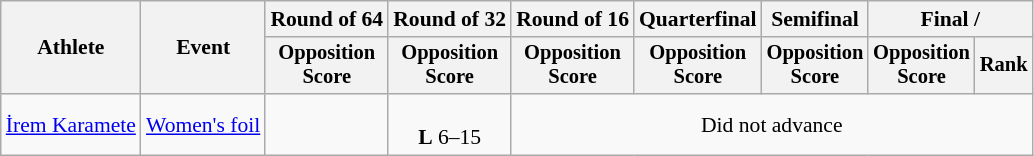<table class="wikitable" style="font-size:90%">
<tr>
<th rowspan=2>Athlete</th>
<th rowspan=2>Event</th>
<th>Round of 64</th>
<th>Round of 32</th>
<th>Round of 16</th>
<th>Quarterfinal</th>
<th>Semifinal</th>
<th colspan=2>Final / </th>
</tr>
<tr style="font-size:95%">
<th>Opposition<br>Score</th>
<th>Opposition<br>Score</th>
<th>Opposition<br>Score</th>
<th>Opposition<br>Score</th>
<th>Opposition<br>Score</th>
<th>Opposition<br>Score</th>
<th>Rank</th>
</tr>
<tr align=center>
<td align=left><a href='#'>İrem Karamete</a></td>
<td align=left><a href='#'>Women's foil</a></td>
<td></td>
<td><br><strong>L</strong> 6–15</td>
<td colspan=5>Did not advance</td>
</tr>
</table>
